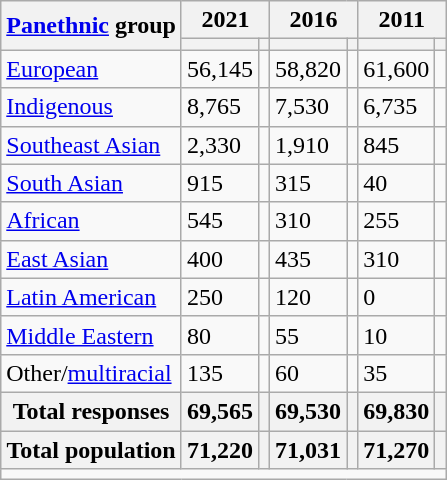<table class="wikitable collapsible sortable">
<tr>
<th rowspan="2"><a href='#'>Panethnic</a> group</th>
<th colspan="2">2021</th>
<th colspan="2">2016</th>
<th colspan="2">2011</th>
</tr>
<tr>
<th><a href='#'></a></th>
<th></th>
<th></th>
<th></th>
<th></th>
<th></th>
</tr>
<tr>
<td><a href='#'>European</a></td>
<td>56,145</td>
<td></td>
<td>58,820</td>
<td></td>
<td>61,600</td>
<td></td>
</tr>
<tr>
<td><a href='#'>Indigenous</a></td>
<td>8,765</td>
<td></td>
<td>7,530</td>
<td></td>
<td>6,735</td>
<td></td>
</tr>
<tr>
<td><a href='#'>Southeast Asian</a></td>
<td>2,330</td>
<td></td>
<td>1,910</td>
<td></td>
<td>845</td>
<td></td>
</tr>
<tr>
<td><a href='#'>South Asian</a></td>
<td>915</td>
<td></td>
<td>315</td>
<td></td>
<td>40</td>
<td></td>
</tr>
<tr>
<td><a href='#'>African</a></td>
<td>545</td>
<td></td>
<td>310</td>
<td></td>
<td>255</td>
<td></td>
</tr>
<tr>
<td><a href='#'>East Asian</a></td>
<td>400</td>
<td></td>
<td>435</td>
<td></td>
<td>310</td>
<td></td>
</tr>
<tr>
<td><a href='#'>Latin American</a></td>
<td>250</td>
<td></td>
<td>120</td>
<td></td>
<td>0</td>
<td></td>
</tr>
<tr>
<td><a href='#'>Middle Eastern</a></td>
<td>80</td>
<td></td>
<td>55</td>
<td></td>
<td>10</td>
<td></td>
</tr>
<tr>
<td>Other/<a href='#'>multiracial</a></td>
<td>135</td>
<td></td>
<td>60</td>
<td></td>
<td>35</td>
<td></td>
</tr>
<tr>
<th>Total responses</th>
<th>69,565</th>
<th></th>
<th>69,530</th>
<th></th>
<th>69,830</th>
<th></th>
</tr>
<tr class="sortbottom">
<th>Total population</th>
<th>71,220</th>
<th></th>
<th>71,031</th>
<th></th>
<th>71,270</th>
<th></th>
</tr>
<tr class="sortbottom">
<td colspan="15"></td>
</tr>
</table>
